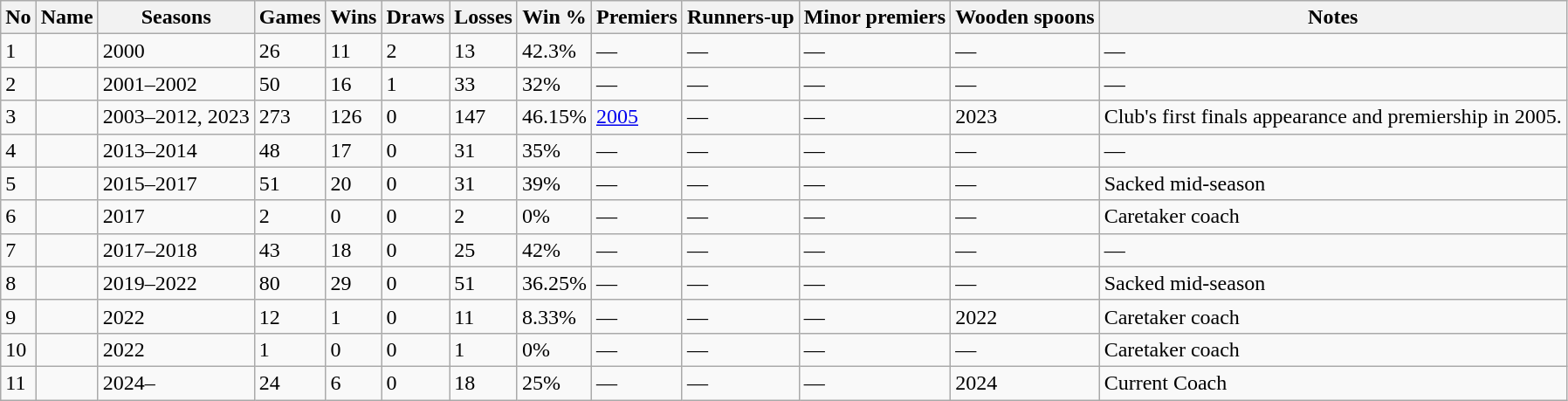<table class="wikitable sortable">
<tr>
<th>No</th>
<th>Name</th>
<th>Seasons</th>
<th>Games</th>
<th>Wins</th>
<th>Draws</th>
<th>Losses</th>
<th>Win %</th>
<th class="unsortable">Premiers</th>
<th class="unsortable">Runners-up</th>
<th class="unsortable">Minor premiers</th>
<th class="unsortable">Wooden spoons</th>
<th class="unsortable">Notes</th>
</tr>
<tr>
<td>1</td>
<td></td>
<td>2000</td>
<td>26</td>
<td>11</td>
<td>2</td>
<td>13</td>
<td>42.3%</td>
<td>—</td>
<td>—</td>
<td>—</td>
<td>—</td>
<td>—</td>
</tr>
<tr>
<td>2</td>
<td></td>
<td>2001–2002</td>
<td>50</td>
<td>16</td>
<td>1</td>
<td>33</td>
<td>32%</td>
<td>—</td>
<td>—</td>
<td>—</td>
<td>—</td>
<td>—</td>
</tr>
<tr>
<td>3</td>
<td></td>
<td>2003–2012, 2023</td>
<td>273</td>
<td>126</td>
<td>0</td>
<td>147</td>
<td>46.15%</td>
<td><a href='#'>2005</a></td>
<td>—</td>
<td>—</td>
<td>2023</td>
<td>Club's first finals appearance and premiership in 2005.</td>
</tr>
<tr>
<td>4</td>
<td></td>
<td>2013–2014</td>
<td>48</td>
<td>17</td>
<td>0</td>
<td>31</td>
<td>35%</td>
<td>—</td>
<td>—</td>
<td>—</td>
<td>—</td>
<td>—</td>
</tr>
<tr>
<td>5</td>
<td></td>
<td>2015–2017</td>
<td>51</td>
<td>20</td>
<td>0</td>
<td>31</td>
<td>39%</td>
<td>—</td>
<td>—</td>
<td>—</td>
<td>—</td>
<td>Sacked mid-season</td>
</tr>
<tr>
<td>6</td>
<td></td>
<td>2017</td>
<td>2</td>
<td>0</td>
<td>0</td>
<td>2</td>
<td>0%</td>
<td>—</td>
<td>—</td>
<td>—</td>
<td>—</td>
<td>Caretaker coach</td>
</tr>
<tr>
<td>7</td>
<td></td>
<td>2017–2018</td>
<td>43</td>
<td>18</td>
<td>0</td>
<td>25</td>
<td>42%</td>
<td>—</td>
<td>—</td>
<td>—</td>
<td>—</td>
<td>—</td>
</tr>
<tr>
<td>8</td>
<td></td>
<td>2019–2022</td>
<td>80</td>
<td>29</td>
<td>0</td>
<td>51</td>
<td>36.25%</td>
<td>—</td>
<td>—</td>
<td>—</td>
<td>—</td>
<td>Sacked mid-season</td>
</tr>
<tr>
<td>9</td>
<td></td>
<td>2022</td>
<td>12</td>
<td>1</td>
<td>0</td>
<td>11</td>
<td>8.33%</td>
<td>—</td>
<td>—</td>
<td>—</td>
<td>2022</td>
<td>Caretaker coach</td>
</tr>
<tr>
<td>10</td>
<td></td>
<td>2022</td>
<td>1</td>
<td>0</td>
<td>0</td>
<td>1</td>
<td>0%</td>
<td>—</td>
<td>—</td>
<td>—</td>
<td>—</td>
<td>Caretaker coach</td>
</tr>
<tr>
<td>11</td>
<td></td>
<td>2024–</td>
<td>24</td>
<td>6</td>
<td>0</td>
<td>18</td>
<td>25%</td>
<td>—</td>
<td>—</td>
<td>—</td>
<td>2024</td>
<td>Current Coach</td>
</tr>
</table>
